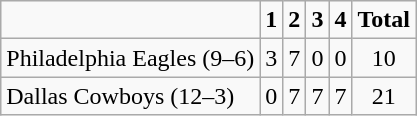<table class="wikitable" style="text-align:center">
<tr>
<td></td>
<td><strong>1</strong></td>
<td><strong>2</strong></td>
<td><strong>3</strong></td>
<td><strong>4</strong></td>
<td><strong>Total</strong></td>
</tr>
<tr>
<td align="left">Philadelphia Eagles (9–6)</td>
<td>3</td>
<td>7</td>
<td>0</td>
<td>0</td>
<td>10</td>
</tr>
<tr>
<td align="left">Dallas Cowboys (12–3)</td>
<td>0</td>
<td>7</td>
<td>7</td>
<td>7</td>
<td>21</td>
</tr>
</table>
